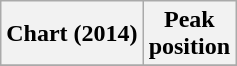<table class="wikitable sortable plainrowheaders" style="text-align:left;">
<tr>
<th scope="col">Chart (2014)</th>
<th scope="col">Peak<br>position</th>
</tr>
<tr>
</tr>
</table>
